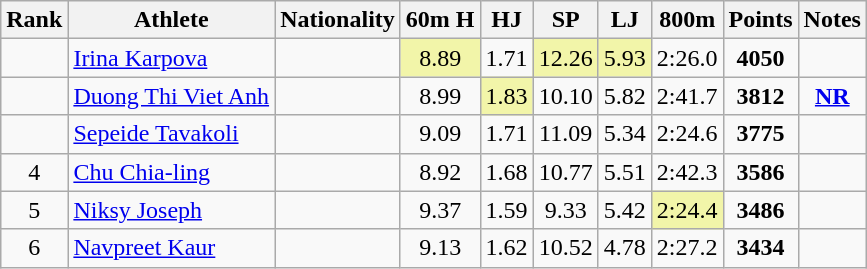<table class="wikitable sortable" style=" text-align:center">
<tr>
<th>Rank</th>
<th>Athlete</th>
<th>Nationality</th>
<th>60m H</th>
<th>HJ</th>
<th>SP</th>
<th>LJ</th>
<th>800m</th>
<th>Points</th>
<th>Notes</th>
</tr>
<tr>
<td></td>
<td align=left><a href='#'>Irina Karpova</a></td>
<td align=left></td>
<td bgcolor=#F2F5A9>8.89</td>
<td>1.71</td>
<td bgcolor=#F2F5A9>12.26</td>
<td bgcolor=#F2F5A9>5.93</td>
<td>2:26.0</td>
<td><strong>4050</strong></td>
<td></td>
</tr>
<tr>
<td></td>
<td align=left><a href='#'>Duong Thi Viet Anh</a></td>
<td align=left></td>
<td>8.99</td>
<td bgcolor=#F2F5A9>1.83</td>
<td>10.10</td>
<td>5.82</td>
<td>2:41.7</td>
<td><strong>3812</strong></td>
<td><strong><a href='#'>NR</a></strong></td>
</tr>
<tr>
<td></td>
<td align=left><a href='#'>Sepeide Tavakoli</a></td>
<td align=left></td>
<td>9.09</td>
<td>1.71</td>
<td>11.09</td>
<td>5.34</td>
<td>2:24.6</td>
<td><strong>3775</strong></td>
<td></td>
</tr>
<tr>
<td>4</td>
<td align=left><a href='#'>Chu Chia-ling</a></td>
<td align=left></td>
<td>8.92</td>
<td>1.68</td>
<td>10.77</td>
<td>5.51</td>
<td>2:42.3</td>
<td><strong>3586</strong></td>
<td></td>
</tr>
<tr>
<td>5</td>
<td align=left><a href='#'>Niksy Joseph</a></td>
<td align=left></td>
<td>9.37</td>
<td>1.59</td>
<td>9.33</td>
<td>5.42</td>
<td bgcolor=#F2F5A9>2:24.4</td>
<td><strong>3486</strong></td>
<td></td>
</tr>
<tr>
<td>6</td>
<td align=left><a href='#'>Navpreet Kaur</a></td>
<td align=left></td>
<td>9.13</td>
<td>1.62</td>
<td>10.52</td>
<td>4.78</td>
<td>2:27.2</td>
<td><strong>3434</strong></td>
<td></td>
</tr>
</table>
